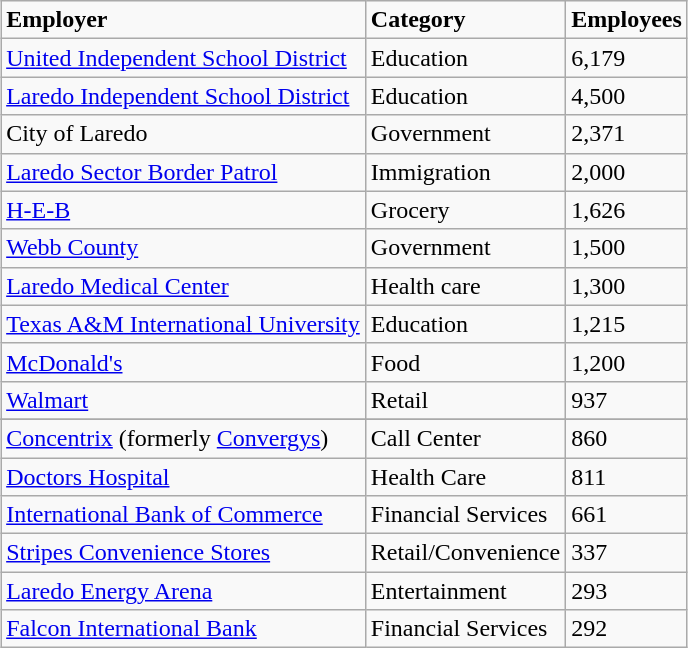<table class="sortable wikitable" style="margin:1em auto; background: #f9f9f9; border: 1px #aaa solid; border-collapse: collapse">
<tr>
<td><strong>Employer</strong></td>
<td><strong>Category</strong></td>
<td><strong>Employees</strong></td>
</tr>
<tr style="vertical-align: top; text-align: left;">
<td><a href='#'>United Independent School District</a></td>
<td>Education</td>
<td>6,179</td>
</tr>
<tr style="vertical-align: top; text-align: left;">
<td><a href='#'>Laredo Independent School District</a></td>
<td>Education</td>
<td>4,500</td>
</tr>
<tr style="vertical-align: top; text-align: left;">
<td>City of Laredo</td>
<td>Government</td>
<td>2,371</td>
</tr>
<tr style="vertical-align: top; text-align: left;">
<td><a href='#'>Laredo Sector Border Patrol</a></td>
<td>Immigration</td>
<td>2,000</td>
</tr>
<tr style="vertical-align: top; text-align: left;">
<td><a href='#'>H-E-B</a></td>
<td>Grocery</td>
<td>1,626</td>
</tr>
<tr style="vertical-align: top; text-align: left;">
<td><a href='#'>Webb County</a></td>
<td>Government</td>
<td>1,500</td>
</tr>
<tr style="vertical-align: top; text-align: left;">
<td><a href='#'>Laredo Medical Center</a></td>
<td>Health care</td>
<td>1,300</td>
</tr>
<tr style="vertical-align: top; text-align: left;">
<td><a href='#'>Texas A&M International University</a></td>
<td>Education</td>
<td>1,215</td>
</tr>
<tr style="vertical-align: top; text-align: left;">
<td><a href='#'>McDonald's</a></td>
<td>Food</td>
<td>1,200</td>
</tr>
<tr style="vertical-align: top; text-align: left;">
<td><a href='#'>Walmart</a></td>
<td>Retail</td>
<td>937</td>
</tr>
<tr>
</tr>
<tr style="vertical-align: top; text-align: left;">
<td><a href='#'>Concentrix</a> (formerly <a href='#'>Convergys</a>)</td>
<td>Call Center</td>
<td>860</td>
</tr>
<tr style="vertical-align: top; text-align: left;">
<td><a href='#'>Doctors Hospital</a></td>
<td>Health Care</td>
<td>811</td>
</tr>
<tr style="vertical-align: top; text-align: left;">
<td><a href='#'>International Bank of Commerce</a></td>
<td>Financial Services</td>
<td>661</td>
</tr>
<tr style="vertical-align: top; text-align: left;">
<td><a href='#'>Stripes Convenience Stores</a></td>
<td>Retail/Convenience</td>
<td>337</td>
</tr>
<tr style="vertical-align: top; text-align: left;">
<td><a href='#'>Laredo Energy Arena</a></td>
<td>Entertainment</td>
<td>293</td>
</tr>
<tr style="vertical-align: top; text-align: left;">
<td><a href='#'>Falcon International Bank</a></td>
<td>Financial Services</td>
<td>292</td>
</tr>
</table>
